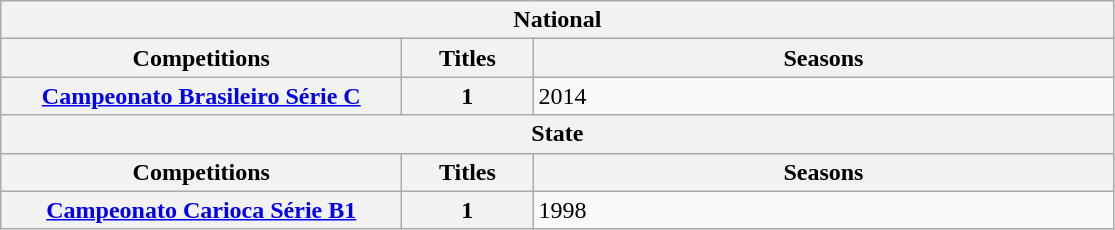<table class="wikitable">
<tr>
<th colspan="3">National</th>
</tr>
<tr>
<th style="width:260px">Competitions</th>
<th style="width:80px">Titles</th>
<th style="width:380px">Seasons</th>
</tr>
<tr>
<th><a href='#'>Campeonato Brasileiro Série C</a></th>
<th style="text-align:center"><strong>1</strong></th>
<td align="left">2014</td>
</tr>
<tr>
<th colspan="3">State</th>
</tr>
<tr>
<th>Competitions</th>
<th>Titles</th>
<th>Seasons</th>
</tr>
<tr>
<th style="text-align:center"><a href='#'>Campeonato Carioca Série B1</a></th>
<th style="text-align:center"><strong>1</strong></th>
<td align="left">1998</td>
</tr>
</table>
